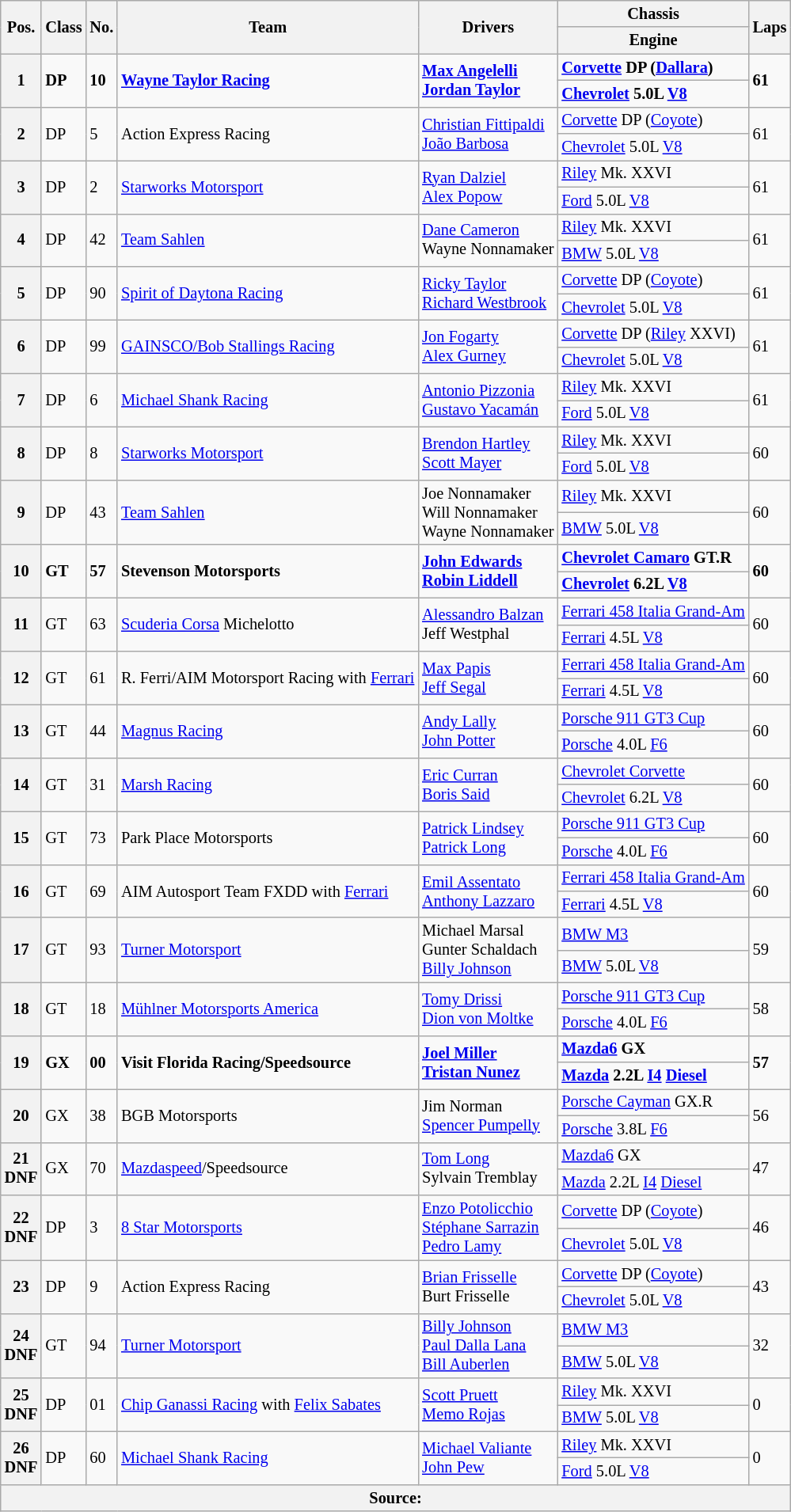<table class="wikitable" style="font-size: 85%;">
<tr>
<th rowspan="2">Pos.</th>
<th rowspan="2">Class</th>
<th rowspan="2">No.</th>
<th rowspan="2">Team</th>
<th rowspan="2">Drivers</th>
<th>Chassis</th>
<th rowspan="2">Laps</th>
</tr>
<tr>
<th>Engine</th>
</tr>
<tr>
<th rowspan="2">1</th>
<td rowspan="2"><strong>DP</strong></td>
<td rowspan="2"><strong>10</strong></td>
<td rowspan="2"><strong> <a href='#'>Wayne Taylor Racing</a></strong></td>
<td rowspan="2"><strong> <a href='#'>Max Angelelli</a><br> <a href='#'>Jordan Taylor</a></strong></td>
<td><strong><a href='#'>Corvette</a> DP (<a href='#'>Dallara</a>)</strong></td>
<td rowspan="2"><strong>61</strong></td>
</tr>
<tr>
<td><strong><a href='#'>Chevrolet</a> 5.0L <a href='#'>V8</a></strong></td>
</tr>
<tr>
<th rowspan="2">2</th>
<td rowspan="2">DP</td>
<td rowspan="2">5</td>
<td rowspan="2"> Action Express Racing</td>
<td rowspan="2"> <a href='#'>Christian Fittipaldi</a><br> <a href='#'>João Barbosa</a></td>
<td><a href='#'>Corvette</a> DP (<a href='#'>Coyote</a>)</td>
<td rowspan="2">61</td>
</tr>
<tr>
<td><a href='#'>Chevrolet</a> 5.0L <a href='#'>V8</a></td>
</tr>
<tr>
<th rowspan="2">3</th>
<td rowspan="2">DP</td>
<td rowspan="2">2</td>
<td rowspan="2"> <a href='#'>Starworks Motorsport</a></td>
<td rowspan="2"> <a href='#'>Ryan Dalziel</a><br> <a href='#'>Alex Popow</a></td>
<td><a href='#'>Riley</a> Mk. XXVI</td>
<td rowspan="2">61</td>
</tr>
<tr>
<td><a href='#'>Ford</a> 5.0L <a href='#'>V8</a></td>
</tr>
<tr>
<th rowspan="2">4</th>
<td rowspan="2">DP</td>
<td rowspan="2">42</td>
<td rowspan="2"> <a href='#'>Team Sahlen</a></td>
<td rowspan="2"> <a href='#'>Dane Cameron</a><br> Wayne Nonnamaker</td>
<td><a href='#'>Riley</a> Mk. XXVI</td>
<td rowspan="2">61</td>
</tr>
<tr>
<td><a href='#'>BMW</a> 5.0L <a href='#'>V8</a></td>
</tr>
<tr>
<th rowspan="2">5</th>
<td rowspan="2">DP</td>
<td rowspan="2">90</td>
<td rowspan="2"> <a href='#'>Spirit of Daytona Racing</a></td>
<td rowspan="2"> <a href='#'>Ricky Taylor</a><br> <a href='#'>Richard Westbrook</a></td>
<td><a href='#'>Corvette</a> DP (<a href='#'>Coyote</a>)</td>
<td rowspan="2">61</td>
</tr>
<tr>
<td><a href='#'>Chevrolet</a> 5.0L <a href='#'>V8</a></td>
</tr>
<tr>
<th rowspan="2">6</th>
<td rowspan="2">DP</td>
<td rowspan="2">99</td>
<td rowspan="2"> <a href='#'>GAINSCO/Bob Stallings Racing</a></td>
<td rowspan="2"> <a href='#'>Jon Fogarty</a><br> <a href='#'>Alex Gurney</a></td>
<td><a href='#'>Corvette</a> DP (<a href='#'>Riley</a> XXVI)</td>
<td rowspan="2">61</td>
</tr>
<tr>
<td><a href='#'>Chevrolet</a> 5.0L <a href='#'>V8</a></td>
</tr>
<tr>
<th rowspan="2">7</th>
<td rowspan="2">DP</td>
<td rowspan="2">6</td>
<td rowspan="2"> <a href='#'>Michael Shank Racing</a></td>
<td rowspan="2"> <a href='#'>Antonio Pizzonia</a><br> <a href='#'>Gustavo Yacamán</a></td>
<td><a href='#'>Riley</a> Mk. XXVI</td>
<td rowspan="2">61</td>
</tr>
<tr>
<td><a href='#'>Ford</a> 5.0L <a href='#'>V8</a></td>
</tr>
<tr>
<th rowspan="2">8</th>
<td rowspan="2">DP</td>
<td rowspan="2">8</td>
<td rowspan="2"> <a href='#'>Starworks Motorsport</a></td>
<td rowspan="2"> <a href='#'>Brendon Hartley</a><br> <a href='#'>Scott Mayer</a></td>
<td><a href='#'>Riley</a> Mk. XXVI</td>
<td rowspan="2">60</td>
</tr>
<tr>
<td><a href='#'>Ford</a> 5.0L <a href='#'>V8</a></td>
</tr>
<tr>
<th rowspan="2">9</th>
<td rowspan="2">DP</td>
<td rowspan="2">43</td>
<td rowspan="2"> <a href='#'>Team Sahlen</a></td>
<td rowspan="2"> Joe Nonnamaker<br> Will Nonnamaker<br> Wayne Nonnamaker</td>
<td><a href='#'>Riley</a> Mk. XXVI</td>
<td rowspan="2">60</td>
</tr>
<tr>
<td><a href='#'>BMW</a> 5.0L <a href='#'>V8</a></td>
</tr>
<tr>
<th rowspan="2">10</th>
<td rowspan="2"><strong>GT</strong></td>
<td rowspan="2"><strong>57</strong></td>
<td rowspan="2"><strong> Stevenson Motorsports</strong></td>
<td rowspan="2"><strong> <a href='#'>John Edwards</a><br> <a href='#'>Robin Liddell</a></strong></td>
<td><strong><a href='#'>Chevrolet Camaro</a> GT.R</strong></td>
<td rowspan="2"><strong>60</strong></td>
</tr>
<tr>
<td><strong><a href='#'>Chevrolet</a> 6.2L <a href='#'>V8</a></strong></td>
</tr>
<tr>
<th rowspan="2">11</th>
<td rowspan="2">GT</td>
<td rowspan="2">63</td>
<td rowspan="2"> <a href='#'>Scuderia Corsa</a> Michelotto</td>
<td rowspan="2"> <a href='#'>Alessandro Balzan</a><br> Jeff Westphal</td>
<td><a href='#'>Ferrari 458 Italia Grand-Am</a></td>
<td rowspan="2">60</td>
</tr>
<tr>
<td><a href='#'>Ferrari</a> 4.5L <a href='#'>V8</a></td>
</tr>
<tr>
<th rowspan="2">12</th>
<td rowspan="2">GT</td>
<td rowspan="2">61</td>
<td rowspan="2"> R. Ferri/AIM Motorsport Racing with <a href='#'>Ferrari</a></td>
<td rowspan="2"> <a href='#'>Max Papis</a><br> <a href='#'>Jeff Segal</a></td>
<td><a href='#'>Ferrari 458 Italia Grand-Am</a></td>
<td rowspan="2">60</td>
</tr>
<tr>
<td><a href='#'>Ferrari</a> 4.5L <a href='#'>V8</a></td>
</tr>
<tr>
<th rowspan="2">13</th>
<td rowspan="2">GT</td>
<td rowspan="2">44</td>
<td rowspan="2"> <a href='#'>Magnus Racing</a></td>
<td rowspan="2"> <a href='#'>Andy Lally</a><br> <a href='#'>John Potter</a></td>
<td><a href='#'>Porsche 911 GT3 Cup</a></td>
<td rowspan="2">60</td>
</tr>
<tr>
<td><a href='#'>Porsche</a> 4.0L <a href='#'>F6</a></td>
</tr>
<tr>
<th rowspan="2">14</th>
<td rowspan="2">GT</td>
<td rowspan="2">31</td>
<td rowspan="2"> <a href='#'>Marsh Racing</a></td>
<td rowspan="2"> <a href='#'>Eric Curran</a><br> <a href='#'>Boris Said</a></td>
<td><a href='#'>Chevrolet Corvette</a></td>
<td rowspan="2">60</td>
</tr>
<tr>
<td><a href='#'>Chevrolet</a> 6.2L <a href='#'>V8</a></td>
</tr>
<tr>
<th rowspan="2">15</th>
<td rowspan="2">GT</td>
<td rowspan="2">73</td>
<td rowspan="2"> Park Place Motorsports</td>
<td rowspan="2"> <a href='#'>Patrick Lindsey</a><br> <a href='#'>Patrick Long</a></td>
<td><a href='#'>Porsche 911 GT3 Cup</a></td>
<td rowspan="2">60</td>
</tr>
<tr>
<td><a href='#'>Porsche</a> 4.0L <a href='#'>F6</a></td>
</tr>
<tr>
<th rowspan="2">16</th>
<td rowspan="2">GT</td>
<td rowspan="2">69</td>
<td rowspan="2"> AIM Autosport Team FXDD with <a href='#'>Ferrari</a></td>
<td rowspan="2"> <a href='#'>Emil Assentato</a><br> <a href='#'>Anthony Lazzaro</a></td>
<td><a href='#'>Ferrari 458 Italia Grand-Am</a></td>
<td rowspan="2">60</td>
</tr>
<tr>
<td><a href='#'>Ferrari</a> 4.5L <a href='#'>V8</a></td>
</tr>
<tr>
<th rowspan="2">17</th>
<td rowspan="2">GT</td>
<td rowspan="2">93</td>
<td rowspan="2"> <a href='#'>Turner Motorsport</a></td>
<td rowspan="2"> Michael Marsal<br> Gunter Schaldach<br> <a href='#'>Billy Johnson</a></td>
<td><a href='#'>BMW M3</a></td>
<td rowspan="2">59</td>
</tr>
<tr>
<td><a href='#'>BMW</a> 5.0L <a href='#'>V8</a></td>
</tr>
<tr>
<th rowspan="2">18</th>
<td rowspan="2">GT</td>
<td rowspan="2">18</td>
<td rowspan="2"> <a href='#'>Mühlner Motorsports America</a></td>
<td rowspan="2"> <a href='#'>Tomy Drissi</a><br> <a href='#'>Dion von Moltke</a></td>
<td><a href='#'>Porsche 911 GT3 Cup</a></td>
<td rowspan="2">58</td>
</tr>
<tr>
<td><a href='#'>Porsche</a> 4.0L <a href='#'>F6</a></td>
</tr>
<tr>
<th rowspan="2">19</th>
<td rowspan="2"><strong>GX</strong></td>
<td rowspan="2"><strong>00</strong></td>
<td rowspan="2"><strong> Visit Florida Racing/Speedsource</strong></td>
<td rowspan="2"><strong> <a href='#'>Joel Miller</a><br> <a href='#'>Tristan Nunez</a></strong></td>
<td><strong><a href='#'>Mazda6</a> GX</strong></td>
<td rowspan="2"><strong>57</strong></td>
</tr>
<tr>
<td><strong><a href='#'>Mazda</a> 2.2L <a href='#'>I4</a> <a href='#'>Diesel</a></strong></td>
</tr>
<tr>
<th rowspan="2">20</th>
<td rowspan="2">GX</td>
<td rowspan="2">38</td>
<td rowspan="2"> BGB Motorsports</td>
<td rowspan="2"> Jim Norman<br> <a href='#'>Spencer Pumpelly</a></td>
<td><a href='#'>Porsche Cayman</a> GX.R</td>
<td rowspan="2">56</td>
</tr>
<tr>
<td><a href='#'>Porsche</a> 3.8L <a href='#'>F6</a></td>
</tr>
<tr>
<th rowspan="2">21<br>DNF</th>
<td rowspan="2">GX</td>
<td rowspan="2">70</td>
<td rowspan="2"> <a href='#'>Mazdaspeed</a>/Speedsource</td>
<td rowspan="2"> <a href='#'>Tom Long</a><br> Sylvain Tremblay</td>
<td><a href='#'>Mazda6</a> GX</td>
<td rowspan="2">47</td>
</tr>
<tr>
<td><a href='#'>Mazda</a> 2.2L <a href='#'>I4</a> <a href='#'>Diesel</a></td>
</tr>
<tr>
<th rowspan="2">22<br>DNF</th>
<td rowspan="2">DP</td>
<td rowspan="2">3</td>
<td rowspan="2"> <a href='#'>8 Star Motorsports</a></td>
<td rowspan="2"> <a href='#'>Enzo Potolicchio</a><br> <a href='#'>Stéphane Sarrazin</a><br> <a href='#'>Pedro Lamy</a></td>
<td><a href='#'>Corvette</a> DP (<a href='#'>Coyote</a>)</td>
<td rowspan="2">46</td>
</tr>
<tr>
<td><a href='#'>Chevrolet</a> 5.0L <a href='#'>V8</a></td>
</tr>
<tr>
<th rowspan="2">23</th>
<td rowspan="2">DP</td>
<td rowspan="2">9</td>
<td rowspan="2"> Action Express Racing</td>
<td rowspan="2"> <a href='#'>Brian Frisselle</a><br> Burt Frisselle</td>
<td><a href='#'>Corvette</a> DP (<a href='#'>Coyote</a>)</td>
<td rowspan="2">43</td>
</tr>
<tr>
<td><a href='#'>Chevrolet</a> 5.0L <a href='#'>V8</a></td>
</tr>
<tr>
<th rowspan="2">24<br>DNF</th>
<td rowspan="2">GT</td>
<td rowspan="2">94</td>
<td rowspan="2"> <a href='#'>Turner Motorsport</a></td>
<td rowspan="2"> <a href='#'>Billy Johnson</a><br> <a href='#'>Paul Dalla Lana</a><br> <a href='#'>Bill Auberlen</a></td>
<td><a href='#'>BMW M3</a></td>
<td rowspan="2">32</td>
</tr>
<tr>
<td><a href='#'>BMW</a> 5.0L <a href='#'>V8</a></td>
</tr>
<tr>
<th rowspan="2">25<br>DNF</th>
<td rowspan="2">DP</td>
<td rowspan="2">01</td>
<td rowspan="2"> <a href='#'>Chip Ganassi Racing</a> with <a href='#'>Felix Sabates</a></td>
<td rowspan="2"> <a href='#'>Scott Pruett</a><br> <a href='#'>Memo Rojas</a></td>
<td><a href='#'>Riley</a> Mk. XXVI</td>
<td rowspan="2">0</td>
</tr>
<tr>
<td><a href='#'>BMW</a> 5.0L <a href='#'>V8</a></td>
</tr>
<tr>
<th rowspan="2">26<br>DNF</th>
<td rowspan="2">DP</td>
<td rowspan="2">60</td>
<td rowspan="2"> <a href='#'>Michael Shank Racing</a></td>
<td rowspan="2"> <a href='#'>Michael Valiante</a><br> <a href='#'>John Pew</a></td>
<td><a href='#'>Riley</a> Mk. XXVI</td>
<td rowspan="2">0</td>
</tr>
<tr>
<td><a href='#'>Ford</a> 5.0L <a href='#'>V8</a></td>
</tr>
<tr>
<th colspan="7">Source:</th>
</tr>
</table>
